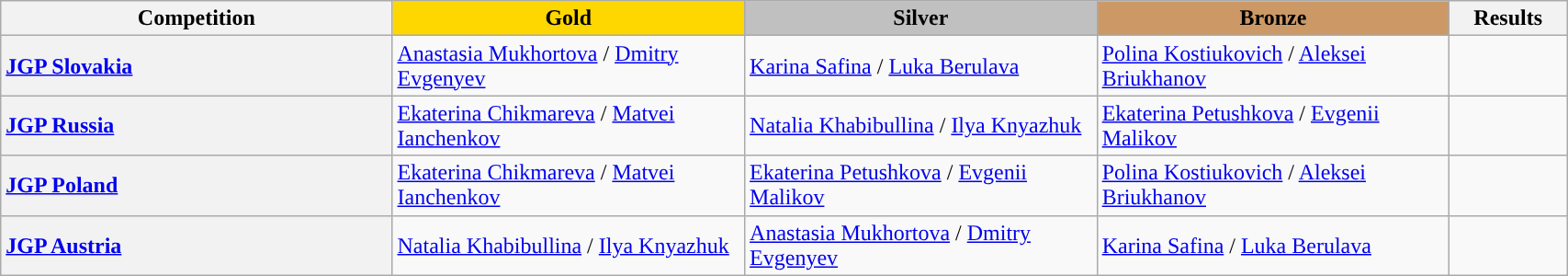<table class="wikitable unsortable" style="text-align:left; width:90%">
<tr>
<th scope="col" style="text-align:center; width:25%;">Competition</th>
<td scope="col" style="text-align:center; width:22.5%; background:gold"><strong>Gold</strong></td>
<td scope="col" style="text-align:center; width:22.5%; background:silver"><strong>Silver</strong></td>
<td scope="col" style="text-align:center; width:22.5%; background:#c96"><strong>Bronze</strong></td>
<th scope="col" style="text-align:center; width:7.5%;">Results</th>
</tr>
<tr>
<th scope="row" style="text-align:left"> <a href='#'>JGP Slovakia</a></th>
<td> <a href='#'>Anastasia Mukhortova</a> / <a href='#'>Dmitry Evgenyev</a></td>
<td> <a href='#'>Karina Safina</a> / <a href='#'>Luka Berulava</a></td>
<td> <a href='#'>Polina Kostiukovich</a> / <a href='#'>Aleksei Briukhanov</a></td>
<td></td>
</tr>
<tr>
<th scope="row" style="text-align:left"> <a href='#'>JGP Russia</a></th>
<td> <a href='#'>Ekaterina Chikmareva</a> / <a href='#'>Matvei Ianchenkov</a></td>
<td> <a href='#'>Natalia Khabibullina</a> / <a href='#'>Ilya Knyazhuk</a></td>
<td> <a href='#'>Ekaterina Petushkova</a> / <a href='#'>Evgenii Malikov</a></td>
<td></td>
</tr>
<tr>
<th scope="row" style="text-align:left"> <a href='#'>JGP Poland</a></th>
<td> <a href='#'>Ekaterina Chikmareva</a> / <a href='#'>Matvei Ianchenkov</a></td>
<td> <a href='#'>Ekaterina Petushkova</a> / <a href='#'>Evgenii Malikov</a></td>
<td> <a href='#'>Polina Kostiukovich</a> / <a href='#'>Aleksei Briukhanov</a></td>
<td></td>
</tr>
<tr>
<th scope="row" style="text-align:left"> <a href='#'>JGP Austria</a></th>
<td> <a href='#'>Natalia Khabibullina</a> / <a href='#'>Ilya Knyazhuk</a></td>
<td> <a href='#'>Anastasia Mukhortova</a> / <a href='#'>Dmitry Evgenyev</a></td>
<td> <a href='#'>Karina Safina</a> / <a href='#'>Luka Berulava</a></td>
<td></td>
</tr>
</table>
